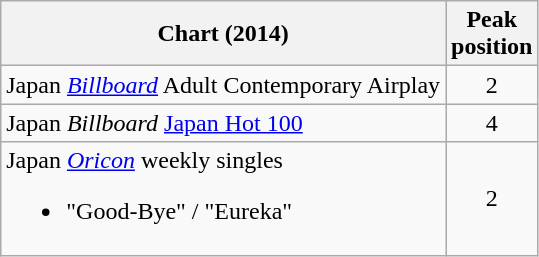<table class="wikitable sortable">
<tr>
<th>Chart (2014)</th>
<th>Peak<br>position</th>
</tr>
<tr>
<td>Japan <em><a href='#'>Billboard</a></em> Adult Contemporary Airplay</td>
<td style="text-align:center;">2</td>
</tr>
<tr>
<td>Japan <em>Billboard</em> <a href='#'>Japan Hot 100</a></td>
<td style="text-align:center;">4</td>
</tr>
<tr>
<td>Japan <em><a href='#'>Oricon</a></em> weekly singles<br><ul><li>"Good-Bye" / "Eureka"</li></ul></td>
<td align="center">2</td>
</tr>
</table>
